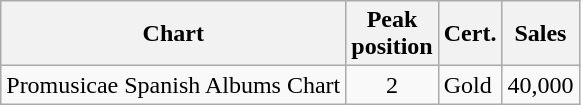<table class="wikitable">
<tr>
<th>Chart</th>
<th>Peak<br>position</th>
<th>Cert.</th>
<th>Sales</th>
</tr>
<tr>
<td>Promusicae Spanish Albums Chart </td>
<td align="center">2</td>
<td>Gold</td>
<td>40,000</td>
</tr>
</table>
